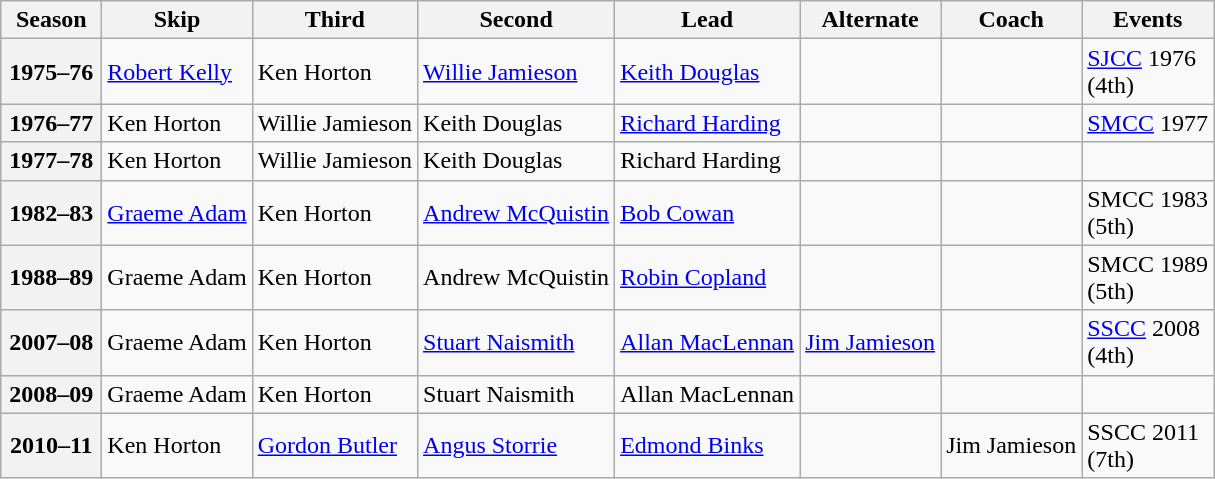<table class="wikitable">
<tr>
<th scope="col" width=60>Season</th>
<th scope="col">Skip</th>
<th scope="col">Third</th>
<th scope="col">Second</th>
<th scope="col">Lead</th>
<th scope="col">Alternate</th>
<th scope="col">Coach</th>
<th scope="col">Events</th>
</tr>
<tr>
<th scope="row">1975–76</th>
<td><a href='#'>Robert Kelly</a></td>
<td>Ken Horton</td>
<td><a href='#'>Willie Jamieson</a></td>
<td><a href='#'>Keith Douglas</a></td>
<td></td>
<td></td>
<td><a href='#'>SJCC</a> 1976 <br> (4th)</td>
</tr>
<tr>
<th scope="row">1976–77</th>
<td>Ken Horton</td>
<td>Willie Jamieson</td>
<td>Keith Douglas</td>
<td><a href='#'>Richard Harding</a></td>
<td></td>
<td></td>
<td><a href='#'>SMCC</a> 1977 <br> </td>
</tr>
<tr>
<th scope="row">1977–78</th>
<td>Ken Horton</td>
<td>Willie Jamieson</td>
<td>Keith Douglas</td>
<td>Richard Harding</td>
<td></td>
<td></td>
<td> </td>
</tr>
<tr>
<th scope="row">1982–83</th>
<td><a href='#'>Graeme Adam</a></td>
<td>Ken Horton</td>
<td><a href='#'>Andrew McQuistin</a></td>
<td><a href='#'>Bob Cowan</a></td>
<td></td>
<td></td>
<td>SMCC 1983 <br> (5th)</td>
</tr>
<tr>
<th scope="row">1988–89</th>
<td>Graeme Adam</td>
<td>Ken Horton</td>
<td>Andrew McQuistin</td>
<td><a href='#'>Robin Copland</a></td>
<td></td>
<td></td>
<td>SMCC 1989 <br> (5th)</td>
</tr>
<tr>
<th scope="row">2007–08</th>
<td>Graeme Adam</td>
<td>Ken Horton</td>
<td><a href='#'>Stuart Naismith</a></td>
<td><a href='#'>Allan MacLennan</a></td>
<td><a href='#'>Jim Jamieson</a></td>
<td></td>
<td><a href='#'>SSCC</a> 2008 <br> (4th)</td>
</tr>
<tr>
<th scope="row">2008–09</th>
<td>Graeme Adam</td>
<td>Ken Horton</td>
<td>Stuart Naismith</td>
<td>Allan MacLennan</td>
<td></td>
<td></td>
<td></td>
</tr>
<tr>
<th scope="row">2010–11</th>
<td>Ken Horton</td>
<td><a href='#'>Gordon Butler</a></td>
<td><a href='#'>Angus Storrie</a></td>
<td><a href='#'>Edmond Binks</a></td>
<td></td>
<td>Jim Jamieson</td>
<td>SSCC 2011 <br> (7th)</td>
</tr>
</table>
